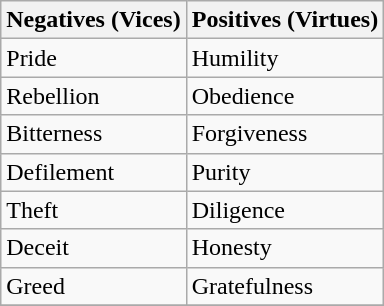<table class="wikitable">
<tr>
<th>Negatives (Vices)</th>
<th>Positives (Virtues)</th>
</tr>
<tr>
<td>Pride</td>
<td>Humility</td>
</tr>
<tr>
<td>Rebellion</td>
<td>Obedience</td>
</tr>
<tr>
<td>Bitterness</td>
<td>Forgiveness</td>
</tr>
<tr>
<td>Defilement</td>
<td>Purity</td>
</tr>
<tr>
<td>Theft</td>
<td>Diligence</td>
</tr>
<tr>
<td>Deceit</td>
<td>Honesty</td>
</tr>
<tr>
<td>Greed</td>
<td>Gratefulness</td>
</tr>
<tr>
</tr>
</table>
